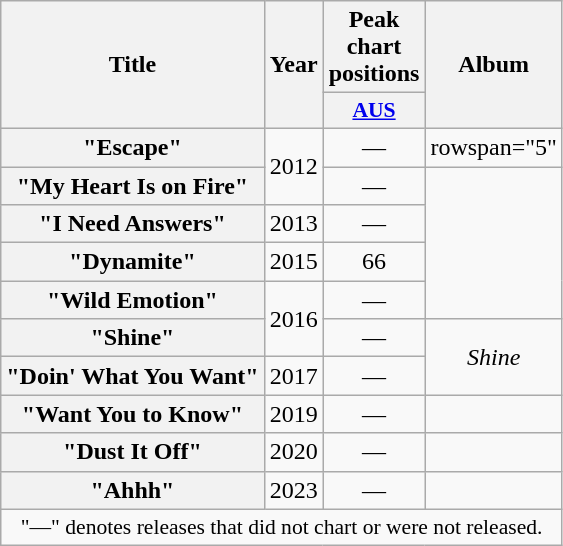<table class="wikitable plainrowheaders" style="text-align:center;">
<tr>
<th scope="col" rowspan="2">Title</th>
<th scope="col" rowspan="2">Year</th>
<th scope="col" colspan="1">Peak chart positions</th>
<th scope="col" rowspan="2">Album</th>
</tr>
<tr>
<th scope="col" style="width:3em;font-size:90%;"><a href='#'>AUS</a><br></th>
</tr>
<tr>
<th scope="row">"Escape"</th>
<td rowspan="2">2012</td>
<td>—</td>
<td>rowspan="5" </td>
</tr>
<tr>
<th scope="row">"My Heart Is on Fire"</th>
<td>—</td>
</tr>
<tr>
<th scope="row">"I Need Answers"</th>
<td>2013</td>
<td>—</td>
</tr>
<tr>
<th scope="row">"Dynamite"<br></th>
<td>2015</td>
<td>66</td>
</tr>
<tr>
<th scope="row">"Wild Emotion"</th>
<td rowspan="2">2016</td>
<td>—</td>
</tr>
<tr>
<th scope="row">"Shine"</th>
<td>—</td>
<td rowspan="2"><em>Shine</em></td>
</tr>
<tr>
<th scope="row">"Doin' What You Want"</th>
<td>2017</td>
<td>—</td>
</tr>
<tr>
<th scope="row">"Want You to Know"</th>
<td>2019</td>
<td>—</td>
<td></td>
</tr>
<tr>
<th scope="row">"Dust It Off"<br></th>
<td>2020</td>
<td>—</td>
<td></td>
</tr>
<tr>
<th scope="row">"Ahhh"</th>
<td>2023</td>
<td>—</td>
<td></td>
</tr>
<tr>
<td align="center" colspan="6" style="font-size:90%">"—" denotes releases that did not chart or were not released.</td>
</tr>
</table>
